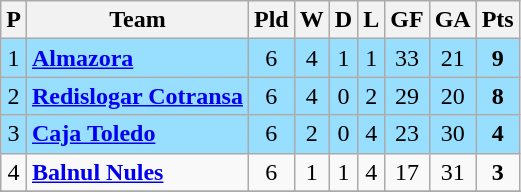<table class="wikitable sortable" style="text-align: center;">
<tr>
<th align="center">P</th>
<th align="center">Team</th>
<th align="center">Pld</th>
<th align="center">W</th>
<th align="center">D</th>
<th align="center">L</th>
<th align="center">GF</th>
<th align="center">GA</th>
<th align="center">Pts</th>
</tr>
<tr ! style="background:#97DEFF;">
<td>1</td>
<td align="left"><strong><a href='#'>Almazora</a></strong></td>
<td>6</td>
<td>4</td>
<td>1</td>
<td>1</td>
<td>33</td>
<td>21</td>
<td><strong>9</strong></td>
</tr>
<tr ! style="background:#97DEFF;">
<td>2</td>
<td align="left"><strong><a href='#'>Redislogar Cotransa</a></strong></td>
<td>6</td>
<td>4</td>
<td>0</td>
<td>2</td>
<td>29</td>
<td>20</td>
<td><strong>8</strong></td>
</tr>
<tr ! style="background:#97DEFF;">
<td>3</td>
<td align="left"><strong><a href='#'>Caja Toledo</a></strong></td>
<td>6</td>
<td>2</td>
<td>0</td>
<td>4</td>
<td>23</td>
<td>30</td>
<td><strong>4</strong></td>
</tr>
<tr>
<td>4</td>
<td align="left"><strong><a href='#'>Balnul Nules</a></strong></td>
<td>6</td>
<td>1</td>
<td>1</td>
<td>4</td>
<td>17</td>
<td>31</td>
<td><strong>3</strong></td>
</tr>
<tr>
</tr>
</table>
